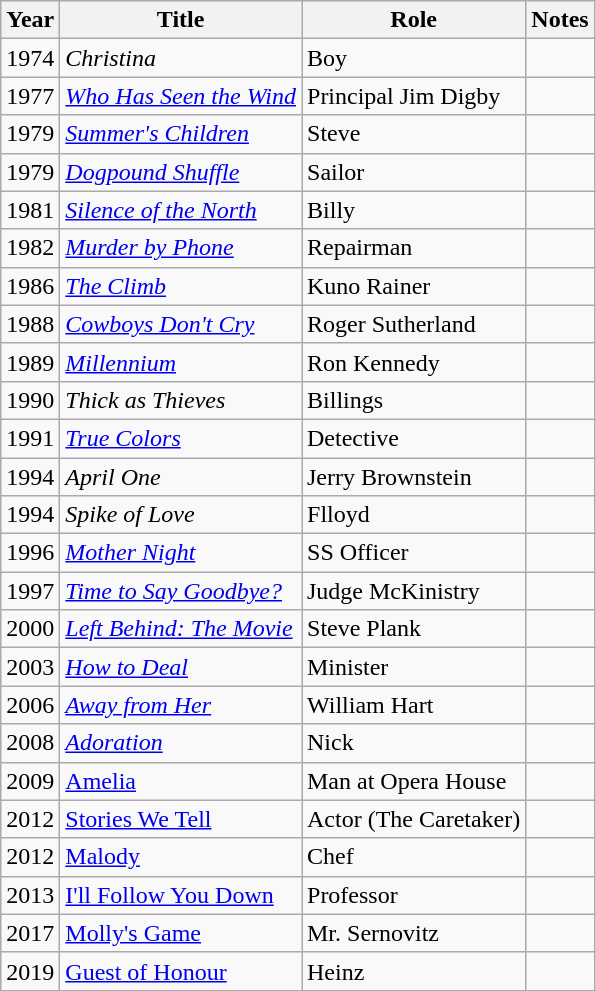<table class="wikitable sortable">
<tr>
<th>Year</th>
<th>Title</th>
<th>Role</th>
<th class="unsortable">Notes</th>
</tr>
<tr>
<td>1974</td>
<td><em>Christina</em></td>
<td>Boy</td>
<td></td>
</tr>
<tr>
<td>1977</td>
<td><em><a href='#'>Who Has Seen the Wind</a></em></td>
<td>Principal Jim Digby</td>
<td></td>
</tr>
<tr>
<td>1979</td>
<td><em><a href='#'>Summer's Children</a></em></td>
<td>Steve</td>
<td></td>
</tr>
<tr>
<td>1979</td>
<td><em><a href='#'>Dogpound Shuffle</a></em></td>
<td>Sailor</td>
<td></td>
</tr>
<tr>
<td>1981</td>
<td><em><a href='#'>Silence of the North</a></em></td>
<td>Billy</td>
<td></td>
</tr>
<tr>
<td>1982</td>
<td><em><a href='#'>Murder by Phone</a></em></td>
<td>Repairman</td>
<td></td>
</tr>
<tr>
<td>1986</td>
<td data-sort-value="Climb, The"><em><a href='#'>The Climb</a></em></td>
<td>Kuno Rainer</td>
<td></td>
</tr>
<tr>
<td>1988</td>
<td><em><a href='#'>Cowboys Don't Cry</a></em></td>
<td>Roger Sutherland</td>
<td></td>
</tr>
<tr>
<td>1989</td>
<td><em><a href='#'>Millennium</a></em></td>
<td>Ron Kennedy</td>
<td></td>
</tr>
<tr>
<td>1990</td>
<td><em>Thick as Thieves</em></td>
<td>Billings</td>
<td></td>
</tr>
<tr>
<td>1991</td>
<td><em><a href='#'>True Colors</a></em></td>
<td>Detective</td>
<td></td>
</tr>
<tr>
<td>1994</td>
<td><em>April One</em></td>
<td>Jerry Brownstein</td>
<td></td>
</tr>
<tr>
<td>1994</td>
<td><em>Spike of Love</em></td>
<td>Flloyd</td>
<td></td>
</tr>
<tr>
<td>1996</td>
<td><em><a href='#'>Mother Night</a></em></td>
<td>SS Officer</td>
<td></td>
</tr>
<tr>
<td>1997</td>
<td><em><a href='#'>Time to Say Goodbye?</a></em></td>
<td>Judge McKinistry</td>
<td></td>
</tr>
<tr>
<td>2000</td>
<td><em><a href='#'>Left Behind: The Movie</a></em></td>
<td>Steve Plank</td>
<td></td>
</tr>
<tr>
<td>2003</td>
<td><em><a href='#'>How to Deal</a></em></td>
<td>Minister</td>
<td></td>
</tr>
<tr>
<td>2006</td>
<td><em><a href='#'>Away from Her</a></em></td>
<td>William Hart</td>
<td></td>
</tr>
<tr>
<td>2008</td>
<td><em><a href='#'>Adoration</a></em></td>
<td>Nick</td>
<td></td>
</tr>
<tr>
<td>2009</td>
<td><a href='#'>Amelia</a><em></td>
<td>Man at Opera House</td>
<td></td>
</tr>
<tr>
<td>2012</td>
<td></em><a href='#'>Stories We Tell</a><em></td>
<td>Actor (The Caretaker)</td>
<td></td>
</tr>
<tr>
<td>2012</td>
<td></em><a href='#'>Malody</a><em></td>
<td>Chef</td>
<td></td>
</tr>
<tr>
<td>2013</td>
<td></em><a href='#'>I'll Follow You Down</a><em></td>
<td>Professor</td>
<td></td>
</tr>
<tr>
<td>2017</td>
<td></em><a href='#'>Molly's Game</a><em></td>
<td>Mr. Sernovitz</td>
<td></td>
</tr>
<tr>
<td>2019</td>
<td></em><a href='#'>Guest of Honour</a><em></td>
<td>Heinz</td>
<td></td>
</tr>
</table>
